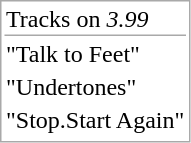<table style="border:1px solid darkgrey;">
<tr>
<td style="border-bottom:1px solid darkgrey;">Tracks on <em>3.99</em></td>
</tr>
<tr>
<td>"Talk to Feet"</td>
</tr>
<tr>
<td>"Undertones"</td>
</tr>
<tr>
<td>"Stop.Start Again"</td>
</tr>
<tr>
</tr>
</table>
